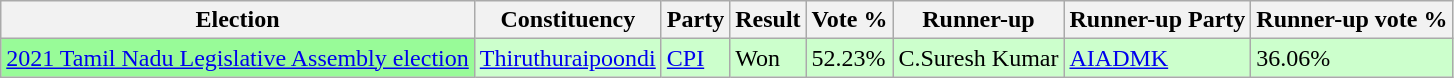<table class="wikitable">
<tr>
<th>Election</th>
<th>Constituency</th>
<th>Party</th>
<th>Result</th>
<th>Vote %</th>
<th>Runner-up</th>
<th>Runner-up Party</th>
<th>Runner-up vote %</th>
</tr>
<tr style="background:#cfc;">
<td bgcolor="98FB98"><a href='#'>2021 Tamil Nadu Legislative Assembly election</a></td>
<td><a href='#'>Thiruthuraipoondi</a></td>
<td><a href='#'>CPI</a></td>
<td>Won</td>
<td>52.23%</td>
<td>C.Suresh Kumar</td>
<td><a href='#'>AIADMK</a></td>
<td>36.06%</td>
</tr>
</table>
